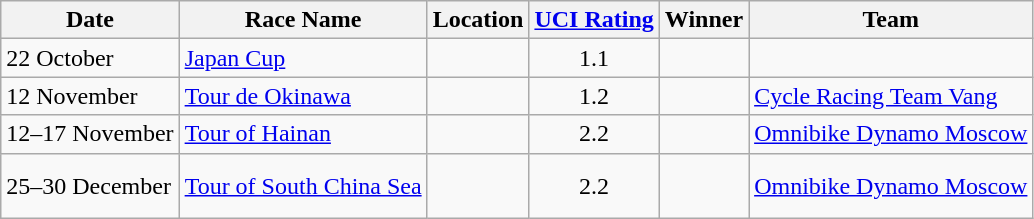<table class="wikitable sortable">
<tr>
<th>Date</th>
<th>Race Name</th>
<th>Location</th>
<th><a href='#'>UCI Rating</a></th>
<th>Winner</th>
<th>Team</th>
</tr>
<tr>
<td>22 October</td>
<td><a href='#'>Japan Cup</a></td>
<td></td>
<td align=center>1.1</td>
<td></td>
<td></td>
</tr>
<tr>
<td>12 November</td>
<td><a href='#'>Tour de Okinawa</a></td>
<td></td>
<td align=center>1.2</td>
<td></td>
<td><a href='#'>Cycle Racing Team Vang</a></td>
</tr>
<tr>
<td>12–17 November</td>
<td><a href='#'>Tour of Hainan</a></td>
<td></td>
<td align=center>2.2</td>
<td></td>
<td><a href='#'>Omnibike Dynamo Moscow</a></td>
</tr>
<tr>
<td>25–30 December</td>
<td><a href='#'>Tour of South China Sea</a></td>
<td><br><br></td>
<td align=center>2.2</td>
<td></td>
<td><a href='#'>Omnibike Dynamo Moscow</a></td>
</tr>
</table>
